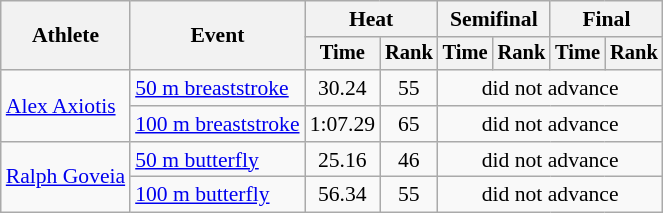<table class=wikitable style="font-size:90%">
<tr>
<th rowspan="2">Athlete</th>
<th rowspan="2">Event</th>
<th colspan="2">Heat</th>
<th colspan="2">Semifinal</th>
<th colspan="2">Final</th>
</tr>
<tr style="font-size:95%">
<th>Time</th>
<th>Rank</th>
<th>Time</th>
<th>Rank</th>
<th>Time</th>
<th>Rank</th>
</tr>
<tr align=center>
<td align=left rowspan=2><a href='#'>Alex Axiotis</a></td>
<td align=left><a href='#'>50 m breaststroke</a></td>
<td>30.24</td>
<td>55</td>
<td colspan=4>did not advance</td>
</tr>
<tr align=center>
<td align=left><a href='#'>100 m breaststroke</a></td>
<td>1:07.29</td>
<td>65</td>
<td colspan=4>did not advance</td>
</tr>
<tr align=center>
<td align=left rowspan=2><a href='#'>Ralph Goveia</a></td>
<td align=left><a href='#'>50 m butterfly</a></td>
<td>25.16</td>
<td>46</td>
<td colspan=4>did not advance</td>
</tr>
<tr align=center>
<td align=left><a href='#'>100 m butterfly</a></td>
<td>56.34</td>
<td>55</td>
<td colspan=4>did not advance</td>
</tr>
</table>
